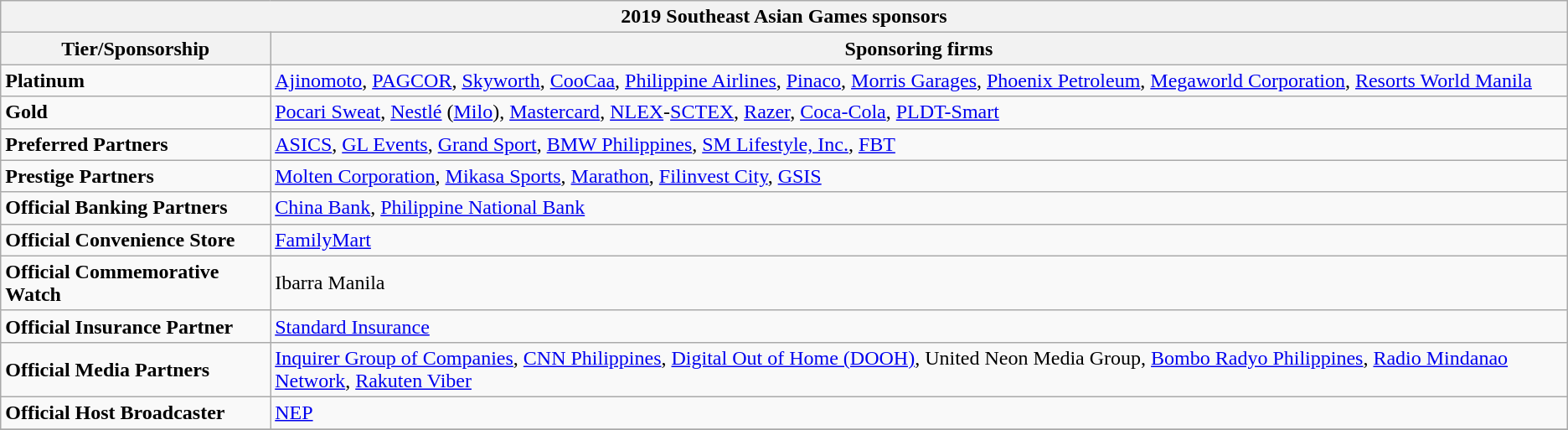<table class="wikitable" width=auto>
<tr>
<th colspan=2>2019 Southeast Asian Games sponsors</th>
</tr>
<tr>
<th>Tier/Sponsorship</th>
<th>Sponsoring firms</th>
</tr>
<tr>
<td><strong>Platinum</strong></td>
<td><a href='#'>Ajinomoto</a>, <a href='#'>PAGCOR</a>, <a href='#'>Skyworth</a>, <a href='#'>CooCaa</a>, <a href='#'>Philippine Airlines</a>, <a href='#'>Pinaco</a>, <a href='#'>Morris Garages</a>, <a href='#'>Phoenix Petroleum</a>, <a href='#'>Megaworld Corporation</a>, <a href='#'>Resorts World Manila</a></td>
</tr>
<tr>
<td><strong>Gold</strong></td>
<td><a href='#'>Pocari Sweat</a>, <a href='#'>Nestlé</a> (<a href='#'>Milo</a>), <a href='#'>Mastercard</a>, <a href='#'>NLEX</a>-<a href='#'>SCTEX</a>, <a href='#'>Razer</a>, <a href='#'>Coca-Cola</a>, <a href='#'>PLDT-Smart</a></td>
</tr>
<tr>
<td><strong>Preferred Partners</strong></td>
<td><a href='#'>ASICS</a>, <a href='#'>GL Events</a>, <a href='#'>Grand Sport</a>, <a href='#'>BMW Philippines</a>, <a href='#'>SM Lifestyle, Inc.</a>, <a href='#'>FBT</a></td>
</tr>
<tr>
<td><strong>Prestige Partners</strong></td>
<td><a href='#'>Molten Corporation</a>, <a href='#'>Mikasa Sports</a>, <a href='#'>Marathon</a>, <a href='#'>Filinvest City</a>, <a href='#'>GSIS</a></td>
</tr>
<tr>
<td><strong>Official Banking Partners</strong></td>
<td><a href='#'>China Bank</a>, <a href='#'>Philippine National Bank</a></td>
</tr>
<tr>
<td><strong>Official Convenience Store</strong></td>
<td><a href='#'>FamilyMart</a></td>
</tr>
<tr>
<td><strong>Official Commemorative Watch</strong></td>
<td>Ibarra Manila</td>
</tr>
<tr>
<td><strong>Official Insurance Partner</strong></td>
<td><a href='#'>Standard Insurance</a></td>
</tr>
<tr>
<td><strong>Official Media Partners</strong></td>
<td><a href='#'>Inquirer Group of Companies</a>, <a href='#'>CNN Philippines</a>, <a href='#'>Digital Out of Home (DOOH)</a>, United Neon Media Group, <a href='#'>Bombo Radyo Philippines</a>, <a href='#'>Radio Mindanao Network</a>, <a href='#'>Rakuten Viber</a></td>
</tr>
<tr>
<td><strong>Official Host Broadcaster</strong></td>
<td><a href='#'>NEP</a></td>
</tr>
<tr>
</tr>
</table>
